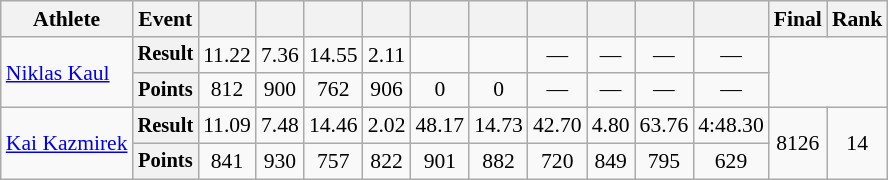<table class=wikitable style="font-size:90%;">
<tr>
<th>Athlete</th>
<th>Event</th>
<th></th>
<th></th>
<th></th>
<th></th>
<th></th>
<th></th>
<th></th>
<th></th>
<th></th>
<th></th>
<th>Final</th>
<th>Rank</th>
</tr>
<tr align=center>
<td rowspan=2 align=left><a href='#'>Niklas Kaul</a></td>
<th style="font-size:95%">Result</th>
<td>11.22 <strong></strong></td>
<td>7.36 <strong></strong></td>
<td>14.55 <strong></strong></td>
<td>2.11 <strong></strong></td>
<td></td>
<td></td>
<td>—</td>
<td>—</td>
<td>—</td>
<td>—</td>
<td rowspan=2 colspan=2></td>
</tr>
<tr align=center>
<th style="font-size:95%">Points</th>
<td>812</td>
<td>900</td>
<td>762</td>
<td>906</td>
<td>0</td>
<td>0</td>
<td>—</td>
<td>—</td>
<td>—</td>
<td>—</td>
</tr>
<tr align=center>
<td rowspan=2 align=left><a href='#'>Kai Kazmirek</a></td>
<th style="font-size:95%">Result</th>
<td>11.09</td>
<td>7.48 <strong></strong></td>
<td>14.46 <strong></strong></td>
<td>2.02</td>
<td>48.17</td>
<td>14.73</td>
<td>42.70</td>
<td>4.80</td>
<td>63.76 <strong></strong></td>
<td>4:48.30</td>
<td rowspan=2>8126</td>
<td rowspan=2>14</td>
</tr>
<tr align=center>
<th style="font-size:95%">Points</th>
<td>841</td>
<td>930</td>
<td>757</td>
<td>822</td>
<td>901</td>
<td>882</td>
<td>720</td>
<td>849</td>
<td>795</td>
<td>629</td>
</tr>
</table>
